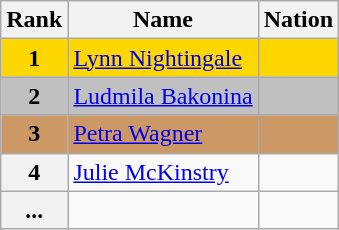<table class="wikitable">
<tr>
<th>Rank</th>
<th>Name</th>
<th>Nation</th>
</tr>
<tr bgcolor="gold">
<td align="center"><strong>1</strong></td>
<td><a href='#'>Lynn Nightingale</a></td>
<td></td>
</tr>
<tr bgcolor="silver">
<td align="center"><strong>2</strong></td>
<td><a href='#'>Ludmila Bakonina</a></td>
<td></td>
</tr>
<tr bgcolor="cc9966">
<td align="center"><strong>3</strong></td>
<td><a href='#'>Petra Wagner</a></td>
<td></td>
</tr>
<tr>
<th>4</th>
<td><a href='#'>Julie McKinstry</a></td>
<td></td>
</tr>
<tr>
<th>...</th>
<td></td>
<td></td>
</tr>
</table>
